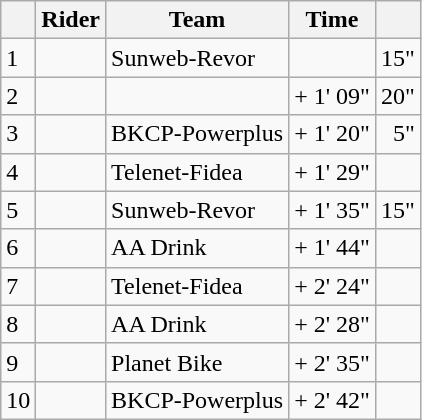<table class="wikitable">
<tr>
<th></th>
<th>Rider</th>
<th>Team</th>
<th>Time</th>
<th></th>
</tr>
<tr>
<td>1</td>
<td></td>
<td>Sunweb-Revor</td>
<td align="right"></td>
<td align="right">15"</td>
</tr>
<tr>
<td>2</td>
<td></td>
<td></td>
<td align="right">+ 1' 09"</td>
<td align="right">20"</td>
</tr>
<tr>
<td>3</td>
<td></td>
<td>BKCP-Powerplus</td>
<td align="right">+ 1' 20"</td>
<td align="right">5"</td>
</tr>
<tr>
<td>4</td>
<td></td>
<td>Telenet-Fidea</td>
<td align="right">+ 1' 29"</td>
<td align="right"></td>
</tr>
<tr>
<td>5</td>
<td></td>
<td>Sunweb-Revor</td>
<td align="right">+ 1' 35"</td>
<td align="right">15"</td>
</tr>
<tr>
<td>6</td>
<td></td>
<td>AA Drink</td>
<td align="right">+ 1' 44"</td>
<td></td>
</tr>
<tr>
<td>7</td>
<td></td>
<td>Telenet-Fidea</td>
<td align="right">+ 2' 24"</td>
<td></td>
</tr>
<tr>
<td>8</td>
<td></td>
<td>AA Drink</td>
<td align="right">+ 2' 28"</td>
<td></td>
</tr>
<tr>
<td>9</td>
<td></td>
<td>Planet Bike</td>
<td align="right">+ 2' 35"</td>
<td></td>
</tr>
<tr>
<td>10</td>
<td></td>
<td>BKCP-Powerplus</td>
<td align="right">+ 2' 42"</td>
<td></td>
</tr>
</table>
